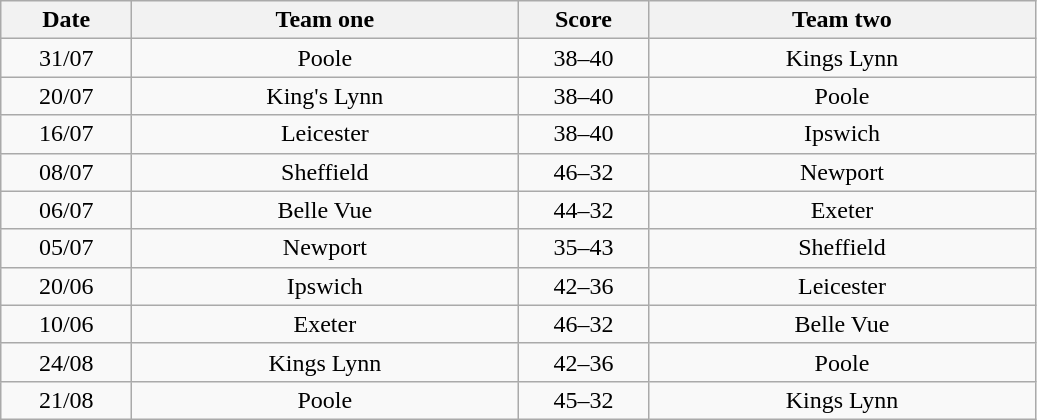<table class="wikitable" style="text-align: center">
<tr>
<th width=80>Date</th>
<th width=250>Team one</th>
<th width=80>Score</th>
<th width=250>Team two</th>
</tr>
<tr>
<td>31/07</td>
<td>Poole</td>
<td>38–40</td>
<td>Kings Lynn</td>
</tr>
<tr>
<td>20/07</td>
<td>King's Lynn</td>
<td>38–40</td>
<td>Poole</td>
</tr>
<tr>
<td>16/07</td>
<td>Leicester</td>
<td>38–40</td>
<td>Ipswich</td>
</tr>
<tr>
<td>08/07</td>
<td>Sheffield</td>
<td>46–32</td>
<td>Newport</td>
</tr>
<tr>
<td>06/07</td>
<td>Belle Vue</td>
<td>44–32</td>
<td>Exeter</td>
</tr>
<tr>
<td>05/07</td>
<td>Newport</td>
<td>35–43</td>
<td>Sheffield</td>
</tr>
<tr>
<td>20/06</td>
<td>Ipswich</td>
<td>42–36</td>
<td>Leicester</td>
</tr>
<tr>
<td>10/06</td>
<td>Exeter</td>
<td>46–32</td>
<td>Belle Vue</td>
</tr>
<tr>
<td>24/08</td>
<td>Kings Lynn</td>
<td>42–36</td>
<td>Poole</td>
</tr>
<tr>
<td>21/08</td>
<td>Poole</td>
<td>45–32</td>
<td>Kings Lynn</td>
</tr>
</table>
